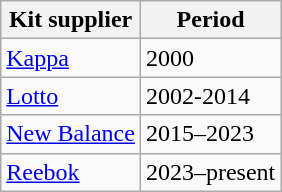<table class="wikitable" style="text-align:left;">
<tr>
<th>Kit supplier</th>
<th>Period</th>
</tr>
<tr>
<td> <a href='#'>Kappa</a></td>
<td>2000</td>
</tr>
<tr>
<td> <a href='#'>Lotto</a></td>
<td>2002-2014</td>
</tr>
<tr>
<td> <a href='#'>New Balance</a></td>
<td>2015–2023</td>
</tr>
<tr>
<td> <a href='#'>Reebok</a></td>
<td>2023–present</td>
</tr>
</table>
